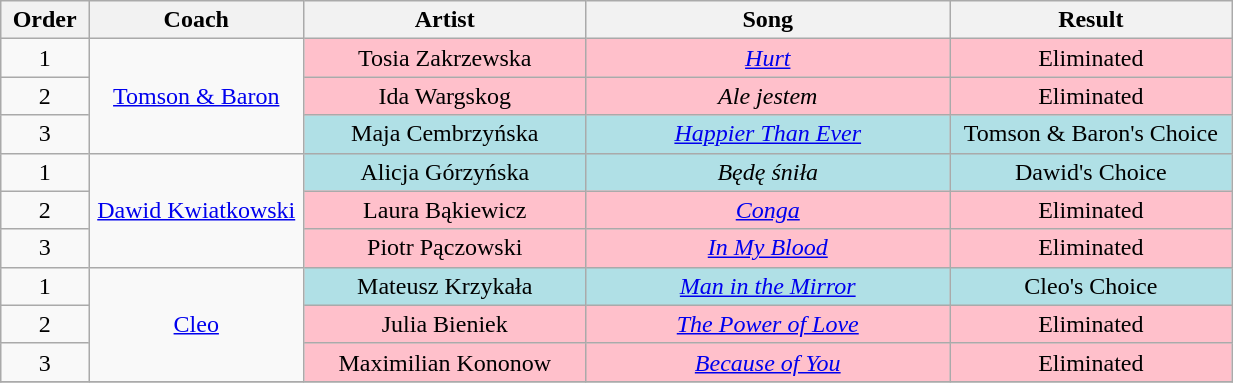<table class="wikitable" style="text-align:center; width:65%;">
<tr>
<th scope="col" style="width:03%;">Order</th>
<th scope="col" style="width:13%;">Coach</th>
<th scope="col" style="width:17%;">Artist</th>
<th scope="col" style="width:22%;">Song</th>
<th scope="col" style="width:17%;">Result</th>
</tr>
<tr>
<td scope="row">1</td>
<td rowspan="3"><a href='#'>Tomson & Baron</a></td>
<td style="background:pink;">Tosia Zakrzewska</td>
<td style="background:pink;"><a href='#'><em>Hurt</em></a></td>
<td style="background:pink;">Eliminated</td>
</tr>
<tr>
<td scope="row">2</td>
<td style="background:pink;">Ida Wargskog</td>
<td style="background:pink;"><em>Ale jestem</em></td>
<td style="background:pink;">Eliminated</td>
</tr>
<tr>
<td scope="row">3</td>
<td style="background:#b0e0e6;">Maja Cembrzyńska</td>
<td style="background:#b0e0e6;"><em><a href='#'>Happier Than Ever</a></em></td>
<td style="background:#b0e0e6;">Tomson & Baron's Choice</td>
</tr>
<tr>
<td scope="row">1</td>
<td rowspan="3"><a href='#'>Dawid Kwiatkowski</a></td>
<td style="background:#b0e0e6;">Alicja Górzyńska</td>
<td style="background:#b0e0e6;"><em>Będę śniła</em></td>
<td style="background:#b0e0e6;">Dawid's Choice</td>
</tr>
<tr>
<td scope="row">2</td>
<td style="background:pink;">Laura Bąkiewicz</td>
<td style="background:pink;"><a href='#'><em>Conga</em></a></td>
<td style="background:pink;">Eliminated</td>
</tr>
<tr>
<td scope="row">3</td>
<td style="background:pink;">Piotr Pączowski</td>
<td style="background:pink;"><a href='#'><em>In My Blood</em></a></td>
<td style="background:pink;">Eliminated</td>
</tr>
<tr>
<td>1</td>
<td rowspan="3"><a href='#'>Cleo</a></td>
<td style="background:#b0e0e6;">Mateusz Krzykała</td>
<td style="background:#b0e0e6;"><em><a href='#'>Man in the Mirror</a></em></td>
<td style="background:#b0e0e6;">Cleo's Choice</td>
</tr>
<tr>
<td>2</td>
<td style="background:pink;">Julia Bieniek</td>
<td style="background:pink;"><a href='#'><em>The Power of Love</em></a></td>
<td style="background:pink;">Eliminated</td>
</tr>
<tr>
<td>3</td>
<td style="background:pink;">Maximilian Kononow</td>
<td style="background:pink;"><a href='#'><em>Because of You</em></a></td>
<td style="background:pink;">Eliminated</td>
</tr>
<tr>
</tr>
</table>
